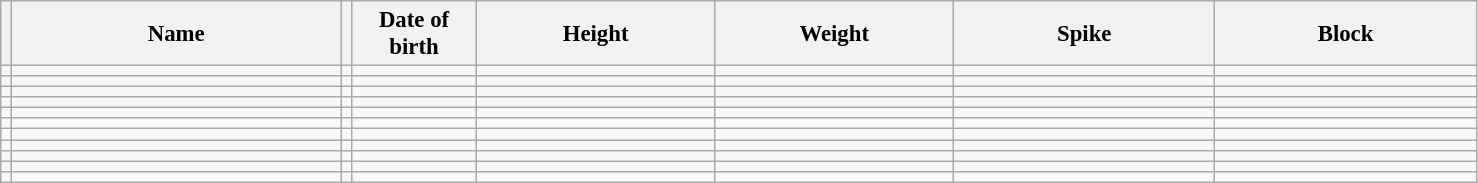<table class="wikitable sortable" style="font-size:95%; text-align:center;">
<tr>
<th></th>
<th style="width:14em">Name</th>
<th></th>
<th style="width:5em">Date of birth</th>
<th style="width:10em">Height</th>
<th style="width:10em">Weight</th>
<th style="width:11em">Spike</th>
<th style="width:11em">Block</th>
</tr>
<tr>
<td></td>
<td align=left> </td>
<td></td>
<td align=right></td>
<td></td>
<td></td>
<td></td>
<td></td>
</tr>
<tr>
<td></td>
<td align=left></td>
<td></td>
<td align=right></td>
<td></td>
<td></td>
<td></td>
<td></td>
</tr>
<tr>
<td></td>
<td align=left></td>
<td></td>
<td align=right></td>
<td></td>
<td></td>
<td></td>
<td></td>
</tr>
<tr>
<td></td>
<td align=left></td>
<td></td>
<td align=right></td>
<td></td>
<td></td>
<td></td>
<td></td>
</tr>
<tr>
<td></td>
<td align=left></td>
<td></td>
<td align=right></td>
<td></td>
<td></td>
<td></td>
<td></td>
</tr>
<tr>
<td></td>
<td align=left></td>
<td></td>
<td align=right></td>
<td></td>
<td></td>
<td></td>
<td></td>
</tr>
<tr>
<td></td>
<td align=left></td>
<td></td>
<td align=right></td>
<td></td>
<td></td>
<td></td>
<td></td>
</tr>
<tr>
<td></td>
<td align=left></td>
<td></td>
<td align=right></td>
<td></td>
<td></td>
<td></td>
<td></td>
</tr>
<tr>
<td></td>
<td align=left></td>
<td></td>
<td align=right></td>
<td></td>
<td></td>
<td></td>
<td></td>
</tr>
<tr>
<td></td>
<td align=left></td>
<td></td>
<td align=right></td>
<td></td>
<td></td>
<td></td>
<td></td>
</tr>
<tr>
<td></td>
<td align=left></td>
<td></td>
<td align=right></td>
<td></td>
<td></td>
<td></td>
<td></td>
</tr>
</table>
